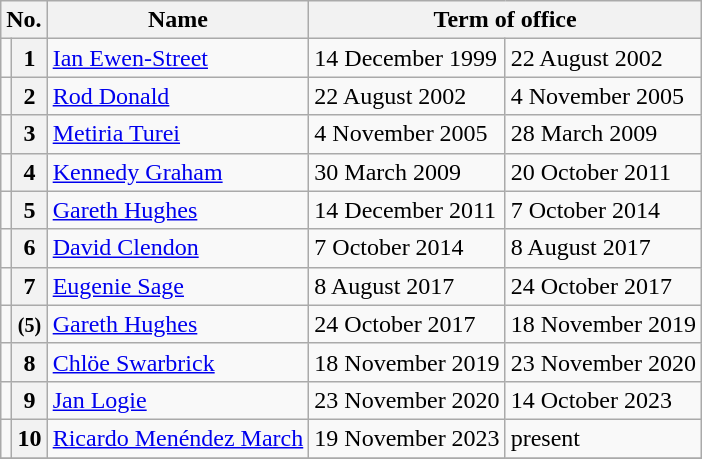<table class="wikitable">
<tr>
<th colspan="2">No.</th>
<th>Name</th>
<th colspan="2">Term of office</th>
</tr>
<tr>
<td bgcolor=></td>
<th>1</th>
<td><a href='#'>Ian Ewen-Street</a></td>
<td>14 December 1999</td>
<td>22 August 2002</td>
</tr>
<tr>
<td bgcolor=></td>
<th>2</th>
<td><a href='#'>Rod Donald</a></td>
<td>22 August 2002</td>
<td>4 November 2005</td>
</tr>
<tr>
<td bgcolor=></td>
<th>3</th>
<td><a href='#'>Metiria Turei</a></td>
<td>4 November 2005</td>
<td>28 March 2009</td>
</tr>
<tr>
<td bgcolor=></td>
<th>4</th>
<td><a href='#'>Kennedy Graham</a></td>
<td>30 March 2009</td>
<td>20 October 2011</td>
</tr>
<tr>
<td bgcolor=></td>
<th>5</th>
<td><a href='#'>Gareth Hughes</a></td>
<td>14 December 2011</td>
<td>7 October 2014</td>
</tr>
<tr>
<td bgcolor=></td>
<th>6</th>
<td><a href='#'>David Clendon</a></td>
<td>7 October 2014</td>
<td>8 August 2017</td>
</tr>
<tr>
<td bgcolor=></td>
<th>7</th>
<td><a href='#'>Eugenie Sage</a></td>
<td>8 August 2017</td>
<td>24 October 2017</td>
</tr>
<tr>
<td bgcolor=></td>
<th><small>(5)</small></th>
<td><a href='#'>Gareth Hughes</a></td>
<td>24 October 2017</td>
<td>18 November 2019</td>
</tr>
<tr>
<td bgcolor=></td>
<th>8</th>
<td><a href='#'>Chlöe Swarbrick</a></td>
<td>18 November 2019</td>
<td>23 November 2020</td>
</tr>
<tr>
<td bgcolor=></td>
<th>9</th>
<td><a href='#'>Jan Logie</a></td>
<td>23 November 2020</td>
<td>14 October 2023</td>
</tr>
<tr>
<td bgcolor=></td>
<th>10</th>
<td><a href='#'>Ricardo Menéndez March</a></td>
<td>19 November 2023</td>
<td>present</td>
</tr>
<tr>
</tr>
</table>
